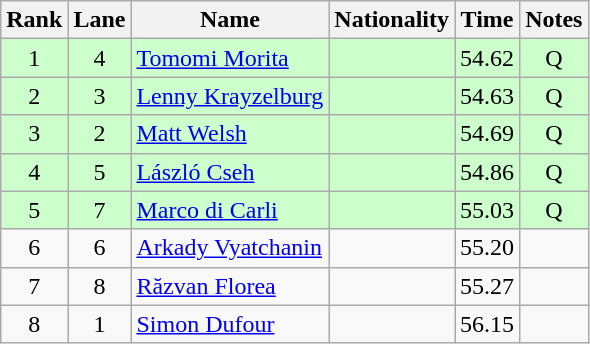<table class="wikitable sortable" style="text-align:center">
<tr>
<th>Rank</th>
<th>Lane</th>
<th>Name</th>
<th>Nationality</th>
<th>Time</th>
<th>Notes</th>
</tr>
<tr bgcolor=#ccffcc>
<td>1</td>
<td>4</td>
<td align=left><a href='#'>Tomomi Morita</a></td>
<td align=left></td>
<td>54.62</td>
<td>Q</td>
</tr>
<tr bgcolor=#ccffcc>
<td>2</td>
<td>3</td>
<td align=left><a href='#'>Lenny Krayzelburg</a></td>
<td align=left></td>
<td>54.63</td>
<td>Q</td>
</tr>
<tr bgcolor=#ccffcc>
<td>3</td>
<td>2</td>
<td align=left><a href='#'>Matt Welsh</a></td>
<td align=left></td>
<td>54.69</td>
<td>Q</td>
</tr>
<tr bgcolor=#ccffcc>
<td>4</td>
<td>5</td>
<td align=left><a href='#'>László Cseh</a></td>
<td align=left></td>
<td>54.86</td>
<td>Q</td>
</tr>
<tr bgcolor=#ccffcc>
<td>5</td>
<td>7</td>
<td align=left><a href='#'>Marco di Carli</a></td>
<td align=left></td>
<td>55.03</td>
<td>Q</td>
</tr>
<tr>
<td>6</td>
<td>6</td>
<td align=left><a href='#'>Arkady Vyatchanin</a></td>
<td align=left></td>
<td>55.20</td>
<td></td>
</tr>
<tr>
<td>7</td>
<td>8</td>
<td align=left><a href='#'>Răzvan Florea</a></td>
<td align=left></td>
<td>55.27</td>
<td></td>
</tr>
<tr>
<td>8</td>
<td>1</td>
<td align=left><a href='#'>Simon Dufour</a></td>
<td align=left></td>
<td>56.15</td>
<td></td>
</tr>
</table>
